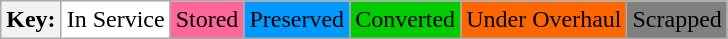<table class="wikitable">
<tr>
<th>Key:</th>
<td bgcolor=#FFFFFF>In Service</td>
<td bgcolor=#FF6699>Stored</td>
<td bgcolor=#0099FF>Preserved</td>
<td bgcolor=#00CC00>Converted</td>
<td bgcolor=#FF6600>Under Overhaul</td>
<td bgcolor=#808080>Scrapped</td>
</tr>
</table>
